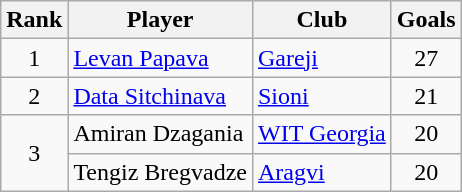<table class="wikitable" style="text-align:center">
<tr>
<th>Rank</th>
<th>Player</th>
<th>Club</th>
<th>Goals</th>
</tr>
<tr>
<td>1</td>
<td align="left"> <a href='#'>Levan Papava</a></td>
<td align="left"><a href='#'>Gareji</a></td>
<td>27</td>
</tr>
<tr>
<td>2</td>
<td align="left"> <a href='#'>Data Sitchinava</a></td>
<td align="left"><a href='#'>Sioni</a></td>
<td>21</td>
</tr>
<tr>
<td rowspan="2">3</td>
<td align="left"> Amiran Dzagania</td>
<td align="left"><a href='#'>WIT Georgia</a></td>
<td>20</td>
</tr>
<tr>
<td align="left"> Tengiz Bregvadze</td>
<td align="left"><a href='#'>Aragvi</a></td>
<td>20</td>
</tr>
</table>
